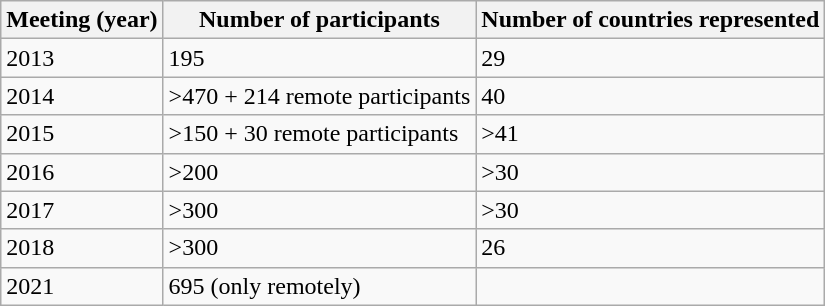<table class="wikitable">
<tr>
<th>Meeting (year)</th>
<th>Number of participants</th>
<th>Number of countries represented</th>
</tr>
<tr>
<td>2013</td>
<td>195</td>
<td>29</td>
</tr>
<tr>
<td>2014</td>
<td>>470 + 214 remote participants</td>
<td>40</td>
</tr>
<tr>
<td>2015</td>
<td>>150 + 30 remote participants</td>
<td>>41</td>
</tr>
<tr>
<td>2016</td>
<td>>200</td>
<td>>30</td>
</tr>
<tr>
<td>2017</td>
<td>>300</td>
<td>>30</td>
</tr>
<tr>
<td>2018</td>
<td>>300</td>
<td>26</td>
</tr>
<tr>
<td>2021</td>
<td>695 (only remotely)</td>
<td></td>
</tr>
</table>
